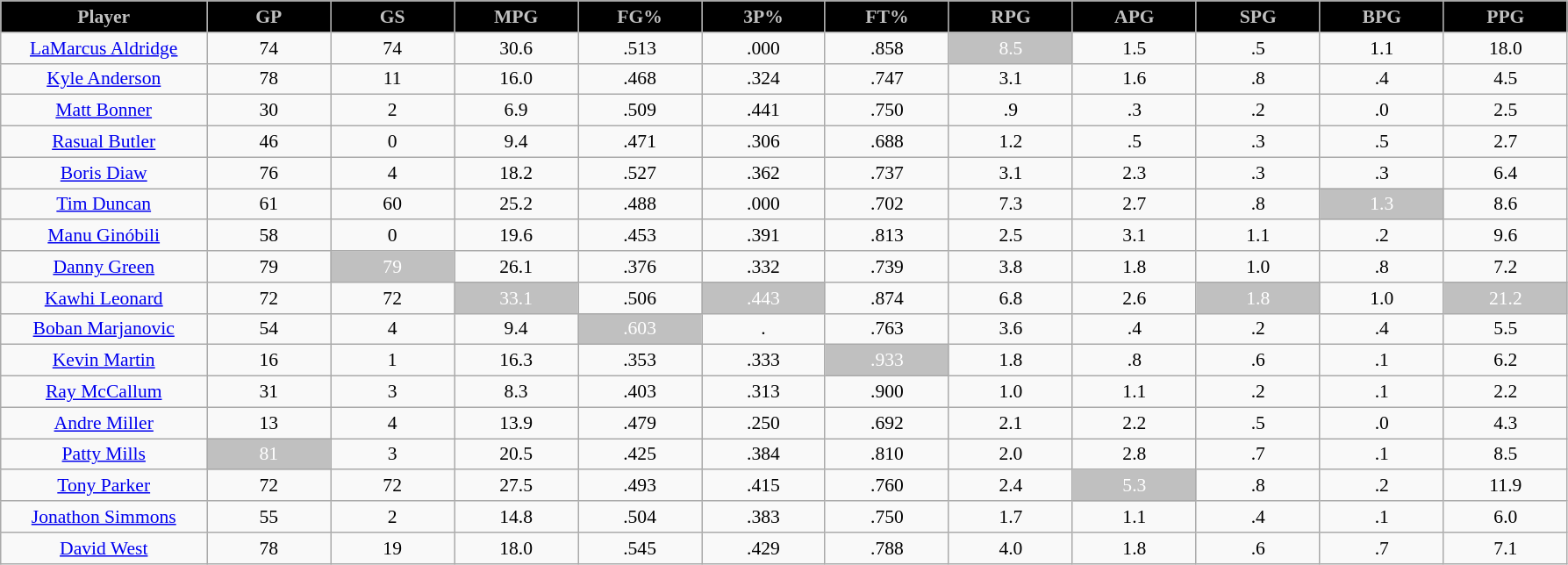<table class="wikitable sortable" style="font-size:90%; text-align:center; white-space:nowrap;">
<tr>
<th style="background:#000000;color:silver;" width="10%">Player</th>
<th style="background:#000000;color:silver;" width="6%">GP</th>
<th style="background:#000000;color:silver;" width="6%">GS</th>
<th style="background:#000000;color:silver;" width="6%">MPG</th>
<th style="background:#000000;color:silver;" width="6%">FG%</th>
<th style="background:#000000;color:silver;" width="6%">3P%</th>
<th style="background:#000000;color:silver;" width="6%">FT%</th>
<th style="background:#000000;color:silver;" width="6%">RPG</th>
<th style="background:#000000;color:silver;" width="6%">APG</th>
<th style="background:#000000;color:silver;" width="6%">SPG</th>
<th style="background:#000000;color:silver;" width="6%">BPG</th>
<th style="background:#000000;color:silver;" width="6%">PPG</th>
</tr>
<tr>
<td><a href='#'>LaMarcus Aldridge</a></td>
<td>74</td>
<td>74</td>
<td>30.6</td>
<td>.513</td>
<td>.000</td>
<td>.858</td>
<td style="background:silver;color:#FFFFFF;">8.5</td>
<td>1.5</td>
<td>.5</td>
<td>1.1</td>
<td>18.0</td>
</tr>
<tr>
<td><a href='#'>Kyle Anderson</a></td>
<td>78</td>
<td>11</td>
<td>16.0</td>
<td>.468</td>
<td>.324</td>
<td>.747</td>
<td>3.1</td>
<td>1.6</td>
<td>.8</td>
<td>.4</td>
<td>4.5</td>
</tr>
<tr>
<td><a href='#'>Matt Bonner</a></td>
<td>30</td>
<td>2</td>
<td>6.9</td>
<td>.509</td>
<td>.441</td>
<td>.750</td>
<td>.9</td>
<td>.3</td>
<td>.2</td>
<td>.0</td>
<td>2.5</td>
</tr>
<tr>
<td><a href='#'>Rasual Butler</a></td>
<td>46</td>
<td>0</td>
<td>9.4</td>
<td>.471</td>
<td>.306</td>
<td>.688</td>
<td>1.2</td>
<td>.5</td>
<td>.3</td>
<td>.5</td>
<td>2.7</td>
</tr>
<tr>
<td><a href='#'>Boris Diaw</a></td>
<td>76</td>
<td>4</td>
<td>18.2</td>
<td>.527</td>
<td>.362</td>
<td>.737</td>
<td>3.1</td>
<td>2.3</td>
<td>.3</td>
<td>.3</td>
<td>6.4</td>
</tr>
<tr>
<td><a href='#'>Tim Duncan</a></td>
<td>61</td>
<td>60</td>
<td>25.2</td>
<td>.488</td>
<td>.000</td>
<td>.702</td>
<td>7.3</td>
<td>2.7</td>
<td>.8</td>
<td style="background:silver;color:#FFFFFF;">1.3</td>
<td>8.6</td>
</tr>
<tr>
<td><a href='#'>Manu Ginóbili</a></td>
<td>58</td>
<td>0</td>
<td>19.6</td>
<td>.453</td>
<td>.391</td>
<td>.813</td>
<td>2.5</td>
<td>3.1</td>
<td>1.1</td>
<td>.2</td>
<td>9.6</td>
</tr>
<tr>
<td><a href='#'>Danny Green</a></td>
<td>79</td>
<td style="background:silver;color:#FFFFFF;">79</td>
<td>26.1</td>
<td>.376</td>
<td>.332</td>
<td>.739</td>
<td>3.8</td>
<td>1.8</td>
<td>1.0</td>
<td>.8</td>
<td>7.2</td>
</tr>
<tr>
<td><a href='#'>Kawhi Leonard</a></td>
<td>72</td>
<td>72</td>
<td style="background:silver;color:#FFFFFF;">33.1</td>
<td>.506</td>
<td style="background:silver;color:#FFFFFF;">.443</td>
<td>.874</td>
<td>6.8</td>
<td>2.6</td>
<td style="background:silver;color:#FFFFFF;">1.8</td>
<td>1.0</td>
<td style="background:silver;color:#FFFFFF;">21.2</td>
</tr>
<tr>
<td><a href='#'>Boban Marjanovic</a></td>
<td>54</td>
<td>4</td>
<td>9.4</td>
<td style="background:silver;color:#FFFFFF;">.603</td>
<td>.</td>
<td>.763</td>
<td>3.6</td>
<td>.4</td>
<td>.2</td>
<td>.4</td>
<td>5.5</td>
</tr>
<tr>
<td><a href='#'>Kevin Martin</a></td>
<td>16</td>
<td>1</td>
<td>16.3</td>
<td>.353</td>
<td>.333</td>
<td style="background:silver;color:#FFFFFF;">.933</td>
<td>1.8</td>
<td>.8</td>
<td>.6</td>
<td>.1</td>
<td>6.2</td>
</tr>
<tr>
<td><a href='#'>Ray McCallum</a></td>
<td>31</td>
<td>3</td>
<td>8.3</td>
<td>.403</td>
<td>.313</td>
<td>.900</td>
<td>1.0</td>
<td>1.1</td>
<td>.2</td>
<td>.1</td>
<td>2.2</td>
</tr>
<tr>
<td><a href='#'>Andre Miller</a></td>
<td>13</td>
<td>4</td>
<td>13.9</td>
<td>.479</td>
<td>.250</td>
<td>.692</td>
<td>2.1</td>
<td>2.2</td>
<td>.5</td>
<td>.0</td>
<td>4.3</td>
</tr>
<tr>
<td><a href='#'>Patty Mills</a></td>
<td style="background:silver;color:#FFFFFF;">81</td>
<td>3</td>
<td>20.5</td>
<td>.425</td>
<td>.384</td>
<td>.810</td>
<td>2.0</td>
<td>2.8</td>
<td>.7</td>
<td>.1</td>
<td>8.5</td>
</tr>
<tr>
<td><a href='#'>Tony Parker</a></td>
<td>72</td>
<td>72</td>
<td>27.5</td>
<td>.493</td>
<td>.415</td>
<td>.760</td>
<td>2.4</td>
<td style="background:silver;color:#FFFFFF;">5.3</td>
<td>.8</td>
<td>.2</td>
<td>11.9</td>
</tr>
<tr>
<td><a href='#'>Jonathon Simmons</a></td>
<td>55</td>
<td>2</td>
<td>14.8</td>
<td>.504</td>
<td>.383</td>
<td>.750</td>
<td>1.7</td>
<td>1.1</td>
<td>.4</td>
<td>.1</td>
<td>6.0</td>
</tr>
<tr>
<td><a href='#'>David West</a></td>
<td>78</td>
<td>19</td>
<td>18.0</td>
<td>.545</td>
<td>.429</td>
<td>.788</td>
<td>4.0</td>
<td>1.8</td>
<td>.6</td>
<td>.7</td>
<td>7.1</td>
</tr>
</table>
